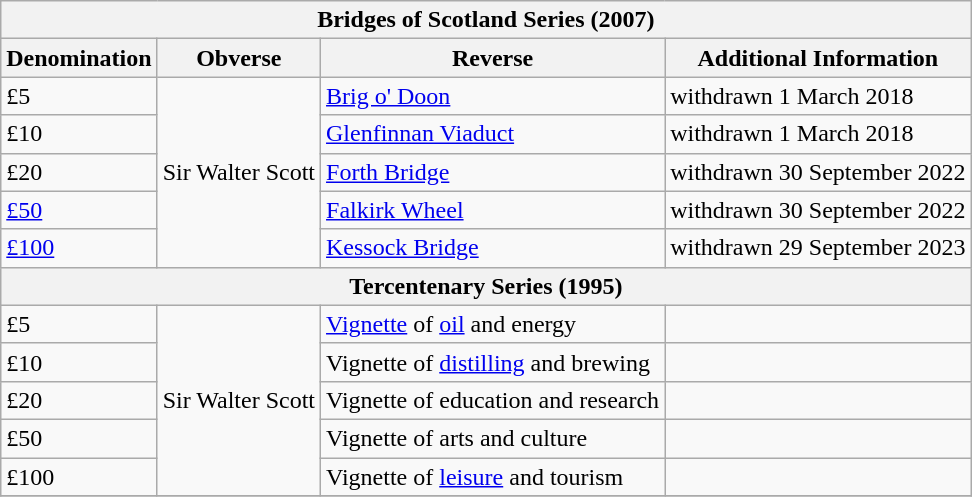<table class="wikitable">
<tr>
<th colspan="4">Bridges of Scotland Series (2007)</th>
</tr>
<tr>
<th>Denomination</th>
<th>Obverse</th>
<th>Reverse</th>
<th>Additional Information</th>
</tr>
<tr>
<td>£5</td>
<td rowspan="5">Sir Walter Scott</td>
<td><a href='#'>Brig o' Doon</a></td>
<td>withdrawn 1 March 2018</td>
</tr>
<tr>
<td>£10</td>
<td><a href='#'>Glenfinnan Viaduct</a></td>
<td>withdrawn 1 March 2018</td>
</tr>
<tr>
<td>£20</td>
<td><a href='#'>Forth Bridge</a></td>
<td>withdrawn 30 September 2022</td>
</tr>
<tr>
<td><a href='#'>£50</a></td>
<td><a href='#'>Falkirk Wheel</a></td>
<td>withdrawn 30 September 2022</td>
</tr>
<tr>
<td><a href='#'>£100</a></td>
<td><a href='#'>Kessock Bridge</a></td>
<td>withdrawn 29 September 2023</td>
</tr>
<tr>
<th colspan="4">Tercentenary Series (1995)</th>
</tr>
<tr>
<td>£5</td>
<td rowspan="5">Sir Walter Scott</td>
<td><a href='#'>Vignette</a> of <a href='#'>oil</a> and energy</td>
<td></td>
</tr>
<tr>
<td>£10</td>
<td>Vignette of <a href='#'>distilling</a> and brewing</td>
<td></td>
</tr>
<tr>
<td>£20</td>
<td>Vignette of education and research</td>
<td></td>
</tr>
<tr>
<td>£50</td>
<td>Vignette of arts and culture</td>
<td></td>
</tr>
<tr>
<td>£100</td>
<td>Vignette of <a href='#'>leisure</a> and tourism</td>
<td></td>
</tr>
<tr>
</tr>
</table>
